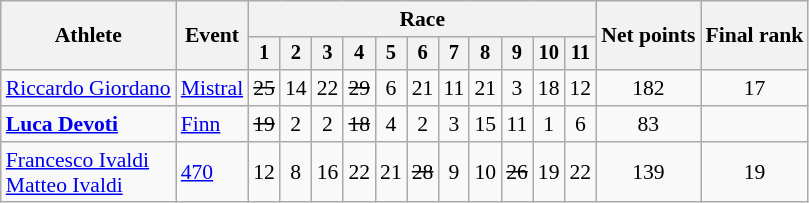<table class="wikitable" style="font-size:90%">
<tr>
<th rowspan=2>Athlete</th>
<th rowspan=2>Event</th>
<th colspan=11>Race</th>
<th rowspan=2>Net points</th>
<th rowspan=2>Final rank</th>
</tr>
<tr style="font-size:95%">
<th>1</th>
<th>2</th>
<th>3</th>
<th>4</th>
<th>5</th>
<th>6</th>
<th>7</th>
<th>8</th>
<th>9</th>
<th>10</th>
<th>11</th>
</tr>
<tr align=center>
<td align=left><a href='#'>Riccardo Giordano</a></td>
<td align=left><a href='#'>Mistral</a></td>
<td><s>25</s></td>
<td>14</td>
<td>22</td>
<td><s>29</s></td>
<td>6</td>
<td>21</td>
<td>11</td>
<td>21</td>
<td>3</td>
<td>18</td>
<td>12</td>
<td>182</td>
<td>17</td>
</tr>
<tr align=center>
<td align=left><strong><a href='#'>Luca Devoti</a></strong></td>
<td align=left><a href='#'>Finn</a></td>
<td><s>19</s></td>
<td>2</td>
<td>2</td>
<td><s>18</s></td>
<td>4</td>
<td>2</td>
<td>3</td>
<td>15</td>
<td>11</td>
<td>1</td>
<td>6</td>
<td>83</td>
<td></td>
</tr>
<tr align=center>
<td align=left><a href='#'>Francesco Ivaldi</a><br> <a href='#'>Matteo Ivaldi</a></td>
<td align=left><a href='#'>470</a></td>
<td>12</td>
<td>8</td>
<td>16</td>
<td>22</td>
<td>21</td>
<td><s>28</s></td>
<td>9</td>
<td>10</td>
<td><s>26</s></td>
<td>19</td>
<td>22</td>
<td>139</td>
<td>19</td>
</tr>
</table>
